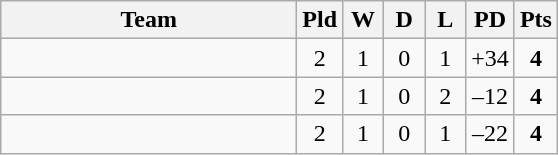<table class="wikitable" style="text-align:center;">
<tr>
<th width="190">Team</th>
<th width="20" abbr="Played">Pld</th>
<th width="20" abbr="Won">W</th>
<th width="20" abbr="Drawn">D</th>
<th width="20" abbr="Lost">L</th>
<th width="25" abbr="Points difference">PD</th>
<th width="20" abbr="Points">Pts</th>
</tr>
<tr>
<td align="left"></td>
<td>2</td>
<td>1</td>
<td>0</td>
<td>1</td>
<td>+34</td>
<td><strong>4</strong></td>
</tr>
<tr>
<td align="left"></td>
<td>2</td>
<td>1</td>
<td>0</td>
<td>2</td>
<td>–12</td>
<td><strong>4</strong></td>
</tr>
<tr>
<td align="left"></td>
<td>2</td>
<td>1</td>
<td>0</td>
<td>1</td>
<td>–22</td>
<td><strong>4</strong></td>
</tr>
</table>
